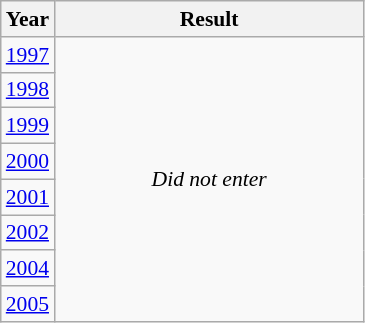<table class="wikitable" style="text-align: center; font-size:90%">
<tr>
<th>Year</th>
<th style="width:200px">Result</th>
</tr>
<tr>
<td> <a href='#'>1997</a></td>
<td rowspan="8"><em>Did not enter</em></td>
</tr>
<tr>
<td> <a href='#'>1998</a></td>
</tr>
<tr>
<td> <a href='#'>1999</a></td>
</tr>
<tr>
<td> <a href='#'>2000</a></td>
</tr>
<tr>
<td> <a href='#'>2001</a></td>
</tr>
<tr>
<td> <a href='#'>2002</a></td>
</tr>
<tr>
<td> <a href='#'>2004</a></td>
</tr>
<tr>
<td> <a href='#'>2005</a></td>
</tr>
</table>
